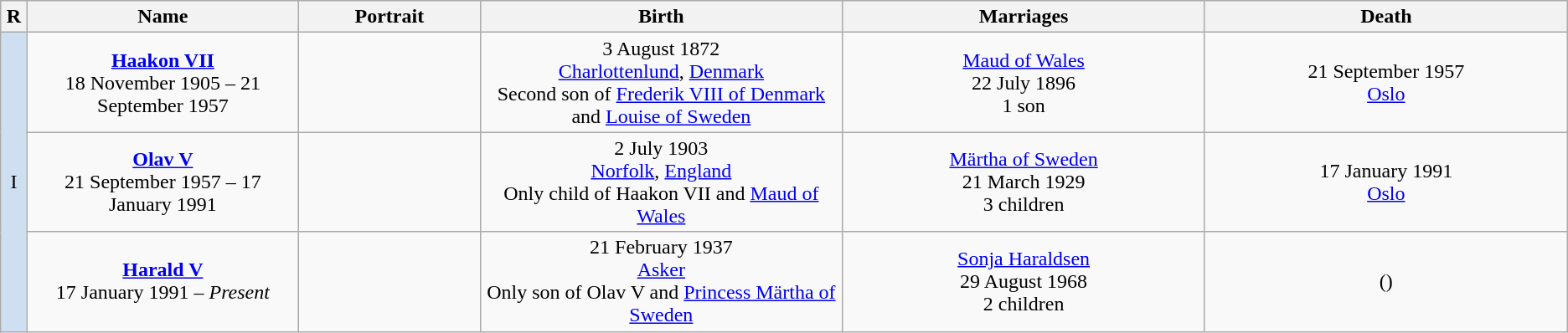<table style="text-align:center" class="wikitable">
<tr>
<th width=1%>R</th>
<th width=15%>Name</th>
<th width=10%>Portrait</th>
<th width=20%>Birth</th>
<th width=20%>Marriages</th>
<th width=20%>Death</th>
</tr>
<tr>
<td rowspan="3" style="background-color:#CEDFF2">I</td>
<td><strong><a href='#'>Haakon VII</a></strong><br>18 November 1905 – 21 September 1957<br></td>
<td></td>
<td>3 August 1872<br><a href='#'>Charlottenlund</a>, <a href='#'>Denmark</a><br>Second son of <a href='#'>Frederik VIII of Denmark</a> and <a href='#'>Louise of Sweden</a></td>
<td><a href='#'>Maud of Wales</a><br>22 July 1896<br>1 son</td>
<td>21 September 1957<br><a href='#'>Oslo</a><br></td>
</tr>
<tr>
<td><strong><a href='#'>Olav V</a></strong><br>21 September 1957 – 17 January 1991<br></td>
<td></td>
<td>2 July 1903<br><a href='#'>Norfolk</a>, <a href='#'>England</a><br>Only child of Haakon VII and <a href='#'>Maud of Wales</a></td>
<td><a href='#'>Märtha of Sweden</a><br>21 March 1929<br>3 children</td>
<td>17 January 1991<br><a href='#'>Oslo</a><br></td>
</tr>
<tr>
<td><strong><a href='#'>Harald V</a></strong><br>17 January 1991 – <em>Present</em><br></td>
<td></td>
<td>21 February 1937<br><a href='#'>Asker</a><br>Only son of Olav V and <a href='#'>Princess Märtha of Sweden</a></td>
<td><a href='#'>Sonja Haraldsen</a><br>29 August 1968<br>2 children</td>
<td Alive>()</td>
</tr>
</table>
